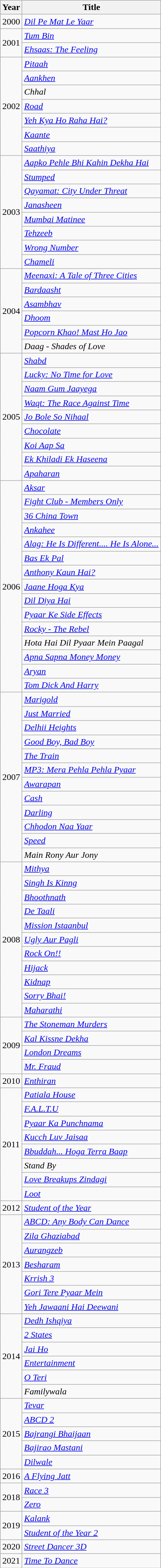<table class="wikitable">
<tr>
<th>Year</th>
<th>Title</th>
</tr>
<tr>
<td>2000</td>
<td><em><a href='#'>Dil Pe Mat Le Yaar</a></em></td>
</tr>
<tr>
<td rowspan="2">2001</td>
<td><em><a href='#'>Tum Bin</a></em></td>
</tr>
<tr>
<td><em><a href='#'>Ehsaas: The Feeling</a></em></td>
</tr>
<tr>
<td rowspan="7">2002</td>
<td><em><a href='#'>Pitaah</a></em></td>
</tr>
<tr>
<td><em><a href='#'>Aankhen</a></em></td>
</tr>
<tr>
<td><em>Chhal</em></td>
</tr>
<tr>
<td><em><a href='#'>Road</a></em></td>
</tr>
<tr>
<td><em><a href='#'>Yeh Kya Ho Raha Hai?</a></em></td>
</tr>
<tr>
<td><em><a href='#'>Kaante</a></em></td>
</tr>
<tr>
<td><em><a href='#'>Saathiya</a></em></td>
</tr>
<tr>
<td rowspan="8">2003</td>
<td><em><a href='#'>Aapko Pehle Bhi Kahin Dekha Hai</a></em></td>
</tr>
<tr>
<td><em><a href='#'>Stumped</a></em></td>
</tr>
<tr>
<td><em><a href='#'>Qayamat: City Under Threat</a></em></td>
</tr>
<tr>
<td><em><a href='#'>Janasheen</a></em></td>
</tr>
<tr>
<td><em><a href='#'>Mumbai Matinee</a></em></td>
</tr>
<tr>
<td><em><a href='#'>Tehzeeb</a></em></td>
</tr>
<tr>
<td><em><a href='#'>Wrong Number</a></em></td>
</tr>
<tr>
<td><em><a href='#'>Chameli</a></em></td>
</tr>
<tr>
<td rowspan="6">2004</td>
<td><em><a href='#'>Meenaxi: A Tale of Three Cities</a></em></td>
</tr>
<tr>
<td><em><a href='#'>Bardaasht</a></em></td>
</tr>
<tr>
<td><em><a href='#'>Asambhav</a></em></td>
</tr>
<tr>
<td><em><a href='#'>Dhoom</a></em></td>
</tr>
<tr>
<td><em><a href='#'>Popcorn Khao! Mast Ho Jao</a></em></td>
</tr>
<tr>
<td><em>Daag - Shades of Love</em></td>
</tr>
<tr>
<td rowspan="9">2005</td>
<td><em><a href='#'>Shabd</a></em></td>
</tr>
<tr>
<td><em><a href='#'>Lucky: No Time for Love</a></em></td>
</tr>
<tr>
<td><em><a href='#'>Naam Gum Jaayega</a></em></td>
</tr>
<tr>
<td><em><a href='#'>Waqt: The Race Against Time</a></em></td>
</tr>
<tr>
<td><em><a href='#'>Jo Bole So Nihaal</a></em></td>
</tr>
<tr>
<td><em><a href='#'>Chocolate</a></em></td>
</tr>
<tr>
<td><em><a href='#'>Koi Aap Sa</a></em></td>
</tr>
<tr>
<td><em><a href='#'>Ek Khiladi Ek Haseena</a></em></td>
</tr>
<tr>
<td><em><a href='#'>Apaharan</a></em></td>
</tr>
<tr>
<td rowspan="15">2006</td>
<td><em><a href='#'>Aksar</a></em></td>
</tr>
<tr>
<td><em><a href='#'>Fight Club - Members Only</a></em></td>
</tr>
<tr>
<td><em><a href='#'>36 China Town</a></em></td>
</tr>
<tr>
<td><em><a href='#'>Ankahee</a></em></td>
</tr>
<tr>
<td><em><a href='#'>Alag: He Is Different.... He Is Alone...</a></em></td>
</tr>
<tr>
<td><em><a href='#'>Bas Ek Pal</a></em></td>
</tr>
<tr>
<td><em><a href='#'>Anthony Kaun Hai?</a></em></td>
</tr>
<tr>
<td><em><a href='#'>Jaane Hoga Kya</a></em></td>
</tr>
<tr>
<td><em><a href='#'>Dil Diya Hai</a></em></td>
</tr>
<tr>
<td><em><a href='#'>Pyaar Ke Side Effects</a></em></td>
</tr>
<tr>
<td><em><a href='#'>Rocky - The Rebel</a></em></td>
</tr>
<tr>
<td><em>Hota Hai Dil Pyaar Mein Paagal</em></td>
</tr>
<tr>
<td><em><a href='#'>Apna Sapna Money Money</a></em></td>
</tr>
<tr>
<td><em><a href='#'>Aryan</a></em></td>
</tr>
<tr>
<td><em><a href='#'>Tom Dick And Harry</a></em></td>
</tr>
<tr>
<td rowspan="12">2007</td>
<td><em><a href='#'>Marigold</a></em></td>
</tr>
<tr>
<td><em><a href='#'>Just Married</a></em></td>
</tr>
<tr>
<td><em><a href='#'>Delhii Heights</a></em></td>
</tr>
<tr>
<td><em><a href='#'>Good Boy, Bad Boy</a></em></td>
</tr>
<tr>
<td><em><a href='#'>The Train</a></em></td>
</tr>
<tr>
<td><em><a href='#'>MP3: Mera Pehla Pehla Pyaar</a></em></td>
</tr>
<tr>
<td><em><a href='#'>Awarapan</a></em></td>
</tr>
<tr>
<td><em><a href='#'>Cash</a></em></td>
</tr>
<tr>
<td><em><a href='#'>Darling</a></em></td>
</tr>
<tr>
<td><em><a href='#'>Chhodon Naa Yaar</a></em></td>
</tr>
<tr>
<td><em><a href='#'>Speed</a></em></td>
</tr>
<tr>
<td><em>Main Rony Aur Jony</em></td>
</tr>
<tr>
<td rowspan="11">2008</td>
<td><em><a href='#'>Mithya</a></em></td>
</tr>
<tr>
<td><em><a href='#'>Singh Is Kinng</a></em></td>
</tr>
<tr>
<td><em><a href='#'>Bhoothnath</a></em></td>
</tr>
<tr>
<td><em><a href='#'>De Taali</a></em></td>
</tr>
<tr>
<td><em><a href='#'>Mission Istaanbul</a></em></td>
</tr>
<tr>
<td><em><a href='#'>Ugly Aur Pagli</a></em></td>
</tr>
<tr>
<td><em><a href='#'>Rock On!!</a></em></td>
</tr>
<tr>
<td><em><a href='#'>Hijack</a></em></td>
</tr>
<tr>
<td><em><a href='#'>Kidnap</a></em></td>
</tr>
<tr>
<td><em><a href='#'>Sorry Bhai!</a></em></td>
</tr>
<tr>
<td><em><a href='#'>Maharathi</a></em></td>
</tr>
<tr>
<td rowspan="4">2009</td>
<td><em><a href='#'>The Stoneman Murders</a></em></td>
</tr>
<tr>
<td><em><a href='#'>Kal Kissne Dekha</a></em></td>
</tr>
<tr>
<td><em><a href='#'>London Dreams</a></em></td>
</tr>
<tr>
<td><em><a href='#'>Mr. Fraud</a></em></td>
</tr>
<tr>
<td>2010</td>
<td><em><a href='#'>Enthiran</a></em></td>
</tr>
<tr>
<td rowspan="8">2011</td>
<td><em><a href='#'>Patiala House</a></em></td>
</tr>
<tr>
<td><em><a href='#'>F.A.L.T.U</a></em></td>
</tr>
<tr>
<td><em><a href='#'>Pyaar Ka Punchnama</a></em></td>
</tr>
<tr>
<td><em><a href='#'>Kucch Luv Jaisaa</a></em></td>
</tr>
<tr>
<td><em><a href='#'>Bbuddah... Hoga Terra Baap</a></em></td>
</tr>
<tr>
<td><em>Stand By</em></td>
</tr>
<tr>
<td><em><a href='#'>Love Breakups Zindagi</a></em></td>
</tr>
<tr>
<td><em><a href='#'>Loot</a></em></td>
</tr>
<tr>
<td>2012</td>
<td><em><a href='#'>Student of the Year</a></em></td>
</tr>
<tr>
<td rowspan="7">2013</td>
<td><em><a href='#'>ABCD: Any Body Can Dance</a></em></td>
</tr>
<tr>
<td><em><a href='#'>Zila Ghaziabad</a></em></td>
</tr>
<tr>
<td><em><a href='#'>Aurangzeb</a></em></td>
</tr>
<tr>
<td><em><a href='#'>Besharam</a></em></td>
</tr>
<tr>
<td><em><a href='#'>Krrish 3</a></em></td>
</tr>
<tr>
<td><em><a href='#'>Gori Tere Pyaar Mein</a></em></td>
</tr>
<tr>
<td><em><a href='#'>Yeh Jawaani Hai Deewani</a></em></td>
</tr>
<tr>
<td rowspan="6">2014</td>
<td><em><a href='#'>Dedh Ishqiya</a></em></td>
</tr>
<tr>
<td><em><a href='#'>2 States</a></em></td>
</tr>
<tr>
<td><em><a href='#'>Jai Ho</a></em></td>
</tr>
<tr>
<td><em><a href='#'>Entertainment</a></em></td>
</tr>
<tr>
<td><em><a href='#'>O Teri</a></em></td>
</tr>
<tr>
<td><em>Familywala</em></td>
</tr>
<tr>
<td rowspan="5">2015</td>
<td><em><a href='#'>Tevar</a></em></td>
</tr>
<tr>
<td><em><a href='#'>ABCD 2</a></em></td>
</tr>
<tr>
<td><em><a href='#'>Bajrangi Bhaijaan</a></em></td>
</tr>
<tr>
<td><em><a href='#'>Bajirao Mastani</a></em></td>
</tr>
<tr>
<td><em><a href='#'>Dilwale</a></em></td>
</tr>
<tr>
<td>2016</td>
<td><em><a href='#'>A Flying Jatt</a></em></td>
</tr>
<tr>
<td rowspan="2">2018</td>
<td><em><a href='#'>Race 3</a></em></td>
</tr>
<tr>
<td><em><a href='#'>Zero</a></em></td>
</tr>
<tr>
<td rowspan="2">2019</td>
<td><em><a href='#'>Kalank</a></em></td>
</tr>
<tr>
<td><em><a href='#'>Student of the Year 2</a></em></td>
</tr>
<tr>
<td>2020</td>
<td><em><a href='#'>Street Dancer 3D</a></em></td>
</tr>
<tr>
<td>2021</td>
<td><em><a href='#'>Time To Dance</a></em></td>
</tr>
</table>
